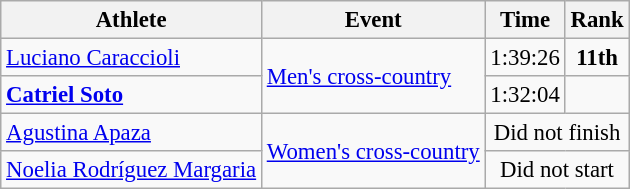<table class=wikitable style="font-size:95%">
<tr>
<th>Athlete</th>
<th>Event</th>
<th>Time</th>
<th>Rank</th>
</tr>
<tr>
<td><a href='#'>Luciano Caraccioli</a></td>
<td align=left rowspan=2><a href='#'>Men's cross-country</a></td>
<td align=center>1:39:26</td>
<td align=center><strong>11th</strong></td>
</tr>
<tr>
<td><strong><a href='#'>Catriel Soto</a></strong></td>
<td align=center>1:32:04</td>
<td align=center></td>
</tr>
<tr>
<td><a href='#'>Agustina Apaza</a></td>
<td align=center rowspan=2><a href='#'>Women's cross-country</a></td>
<td align="center" colspan="2">Did not finish</td>
</tr>
<tr>
<td><a href='#'>Noelia Rodríguez Margaria</a></td>
<td align="center" colspan="2">Did not start</td>
</tr>
</table>
